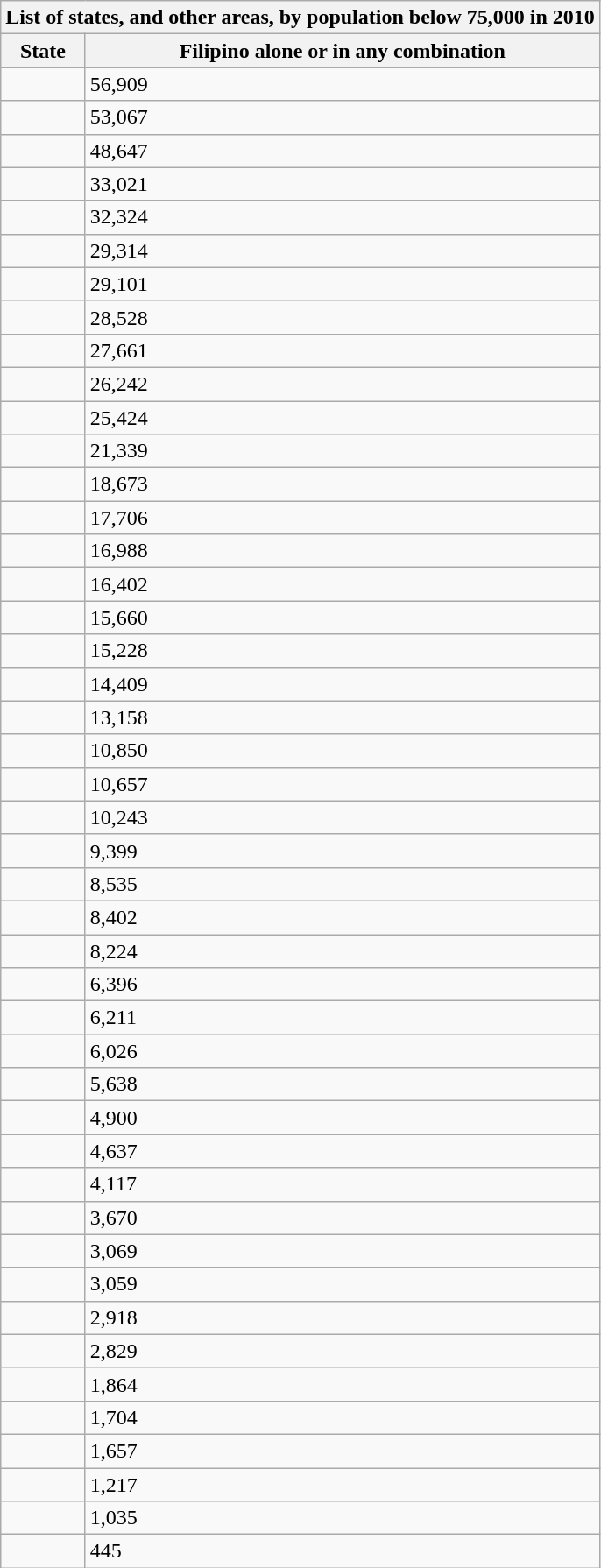<table class="wikitable sortable collapsible collapsed">
<tr>
<th colspan=2>List of states, and other areas, by population below 75,000 in 2010</th>
</tr>
<tr>
<th scope="col">State</th>
<th scope="col">Filipino alone or in any combination</th>
</tr>
<tr>
<td></td>
<td>56,909</td>
</tr>
<tr>
<td></td>
<td>53,067</td>
</tr>
<tr>
<td></td>
<td>48,647</td>
</tr>
<tr>
<td></td>
<td>33,021</td>
</tr>
<tr>
<td></td>
<td>32,324</td>
</tr>
<tr>
<td></td>
<td>29,314</td>
</tr>
<tr>
<td></td>
<td>29,101</td>
</tr>
<tr>
<td></td>
<td>28,528</td>
</tr>
<tr>
<td></td>
<td>27,661</td>
</tr>
<tr>
<td></td>
<td>26,242</td>
</tr>
<tr>
<td></td>
<td>25,424</td>
</tr>
<tr>
<td></td>
<td>21,339</td>
</tr>
<tr>
<td></td>
<td>18,673</td>
</tr>
<tr>
<td></td>
<td>17,706</td>
</tr>
<tr>
<td></td>
<td>16,988</td>
</tr>
<tr>
<td></td>
<td>16,402</td>
</tr>
<tr>
<td></td>
<td>15,660</td>
</tr>
<tr>
<td></td>
<td>15,228</td>
</tr>
<tr>
<td></td>
<td>14,409</td>
</tr>
<tr>
<td></td>
<td>13,158</td>
</tr>
<tr>
<td></td>
<td>10,850</td>
</tr>
<tr>
<td></td>
<td>10,657</td>
</tr>
<tr>
<td></td>
<td>10,243</td>
</tr>
<tr>
<td></td>
<td>9,399</td>
</tr>
<tr>
<td></td>
<td>8,535</td>
</tr>
<tr>
<td></td>
<td>8,402</td>
</tr>
<tr>
<td></td>
<td>8,224</td>
</tr>
<tr>
<td></td>
<td>6,396</td>
</tr>
<tr>
<td></td>
<td>6,211</td>
</tr>
<tr>
<td></td>
<td>6,026</td>
</tr>
<tr>
<td></td>
<td>5,638</td>
</tr>
<tr>
<td></td>
<td>4,900</td>
</tr>
<tr>
<td></td>
<td>4,637</td>
</tr>
<tr>
<td></td>
<td>4,117</td>
</tr>
<tr>
<td></td>
<td>3,670</td>
</tr>
<tr>
<td></td>
<td>3,069</td>
</tr>
<tr>
<td></td>
<td>3,059</td>
</tr>
<tr>
<td></td>
<td>2,918</td>
</tr>
<tr>
<td></td>
<td>2,829</td>
</tr>
<tr>
<td></td>
<td>1,864</td>
</tr>
<tr>
<td></td>
<td>1,704</td>
</tr>
<tr>
<td></td>
<td>1,657</td>
</tr>
<tr>
<td></td>
<td>1,217</td>
</tr>
<tr>
<td></td>
<td>1,035</td>
</tr>
<tr>
<td></td>
<td>445</td>
</tr>
</table>
